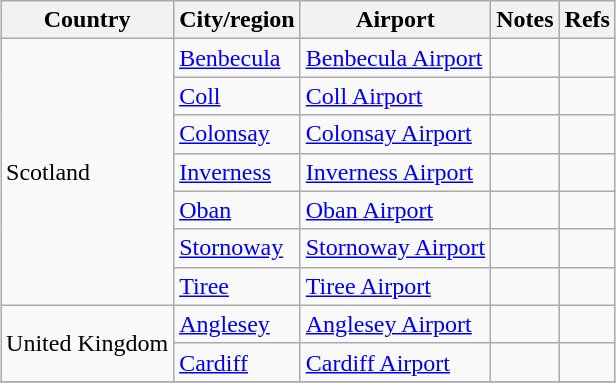<table class="wikitable" style="margin:1em auto;">
<tr>
<th>Country</th>
<th>City/region</th>
<th>Airport</th>
<th>Notes</th>
<th>Refs</th>
</tr>
<tr>
<td rowspan="7">Scotland</td>
<td><a href='#'>Benbecula</a></td>
<td><a href='#'>Benbecula Airport</a></td>
<td></td>
<td></td>
</tr>
<tr>
<td><a href='#'>Coll</a></td>
<td><a href='#'>Coll Airport</a></td>
<td></td>
<td></td>
</tr>
<tr>
<td><a href='#'>Colonsay</a></td>
<td><a href='#'>Colonsay Airport</a></td>
<td></td>
<td></td>
</tr>
<tr>
<td><a href='#'>Inverness</a></td>
<td><a href='#'>Inverness Airport</a></td>
<td></td>
<td></td>
</tr>
<tr>
<td><a href='#'>Oban</a></td>
<td><a href='#'>Oban Airport</a></td>
<td></td>
<td></td>
</tr>
<tr>
<td><a href='#'>Stornoway</a></td>
<td><a href='#'>Stornoway Airport</a></td>
<td></td>
<td></td>
</tr>
<tr>
<td><a href='#'>Tiree</a></td>
<td><a href='#'>Tiree Airport</a></td>
<td></td>
<td></td>
</tr>
<tr>
<td rowspan="2">United Kingdom</td>
<td><a href='#'>Anglesey</a></td>
<td><a href='#'>Anglesey Airport</a></td>
<td></td>
<td></td>
</tr>
<tr>
<td><a href='#'>Cardiff</a></td>
<td><a href='#'>Cardiff Airport</a></td>
<td></td>
<td></td>
</tr>
<tr>
</tr>
</table>
